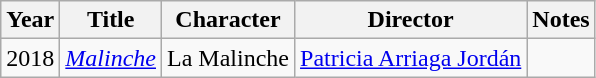<table class="wikitable">
<tr>
<th>Year</th>
<th>Title</th>
<th>Character</th>
<th>Director</th>
<th>Notes</th>
</tr>
<tr>
<td>2018</td>
<td><em><a href='#'>Malinche</a></em></td>
<td>La Malinche</td>
<td><a href='#'>Patricia Arriaga Jordán</a></td>
<td></td>
</tr>
</table>
